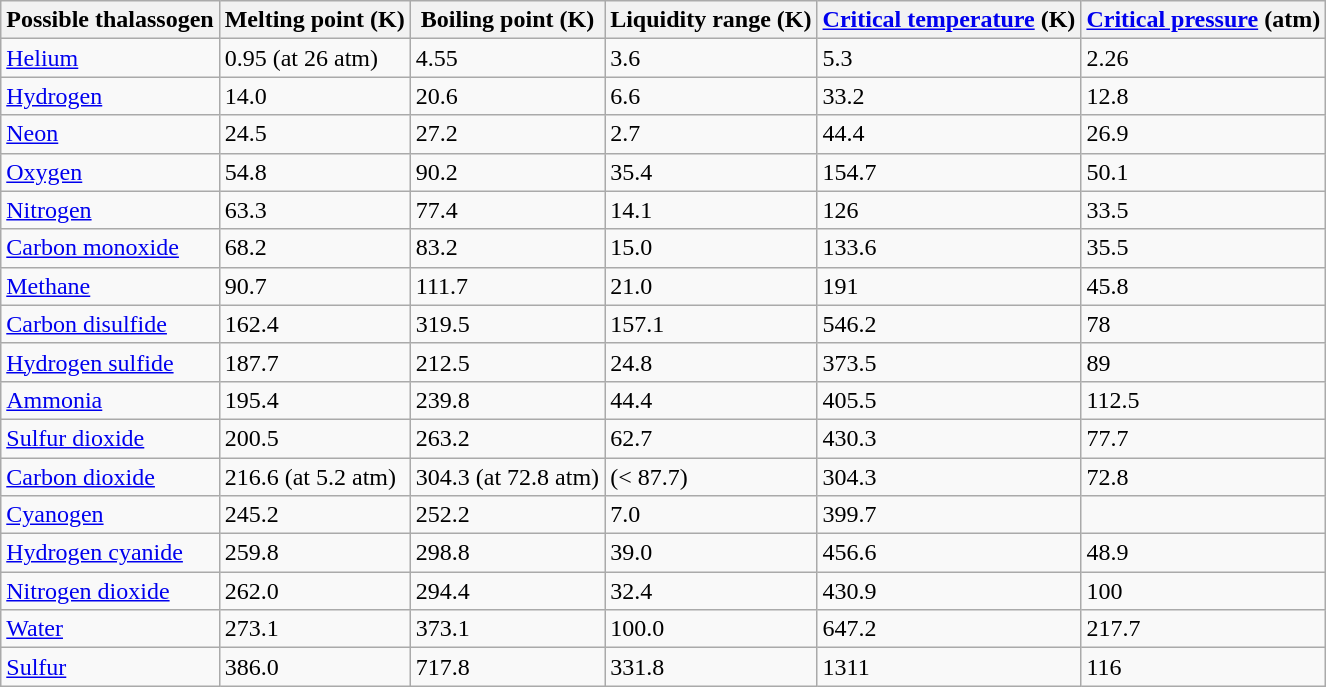<table class="wikitable sortable">
<tr>
<th>Possible thalassogen</th>
<th>Melting point (K)</th>
<th>Boiling point (K)</th>
<th>Liquidity range (K)</th>
<th><a href='#'>Critical temperature</a> (K)</th>
<th><a href='#'>Critical pressure</a> (atm)</th>
</tr>
<tr>
<td><a href='#'>Helium</a></td>
<td>0.95 (at 26 atm)</td>
<td>4.55</td>
<td>3.6</td>
<td>5.3</td>
<td>2.26</td>
</tr>
<tr>
<td><a href='#'>Hydrogen</a></td>
<td>14.0</td>
<td>20.6</td>
<td>6.6</td>
<td>33.2</td>
<td>12.8</td>
</tr>
<tr>
<td><a href='#'>Neon</a></td>
<td>24.5</td>
<td>27.2</td>
<td>2.7</td>
<td>44.4</td>
<td>26.9</td>
</tr>
<tr>
<td><a href='#'>Oxygen</a></td>
<td>54.8</td>
<td>90.2</td>
<td>35.4</td>
<td>154.7</td>
<td>50.1</td>
</tr>
<tr>
<td><a href='#'>Nitrogen</a></td>
<td>63.3</td>
<td>77.4</td>
<td>14.1</td>
<td>126</td>
<td>33.5</td>
</tr>
<tr>
<td><a href='#'>Carbon monoxide</a></td>
<td>68.2</td>
<td>83.2</td>
<td>15.0</td>
<td>133.6</td>
<td>35.5</td>
</tr>
<tr>
<td><a href='#'>Methane</a></td>
<td>90.7</td>
<td>111.7</td>
<td>21.0</td>
<td>191</td>
<td>45.8</td>
</tr>
<tr>
<td><a href='#'>Carbon disulfide</a></td>
<td>162.4</td>
<td>319.5</td>
<td>157.1</td>
<td>546.2</td>
<td>78</td>
</tr>
<tr>
<td><a href='#'>Hydrogen sulfide</a></td>
<td>187.7</td>
<td>212.5</td>
<td>24.8</td>
<td>373.5</td>
<td>89</td>
</tr>
<tr>
<td><a href='#'>Ammonia</a></td>
<td>195.4</td>
<td>239.8</td>
<td>44.4</td>
<td>405.5</td>
<td>112.5</td>
</tr>
<tr>
<td><a href='#'>Sulfur dioxide</a></td>
<td>200.5</td>
<td>263.2</td>
<td>62.7</td>
<td>430.3</td>
<td>77.7</td>
</tr>
<tr>
<td><a href='#'>Carbon dioxide</a></td>
<td>216.6 (at 5.2 atm)</td>
<td>304.3 (at 72.8 atm)</td>
<td data-sort-value="87.7">(< 87.7)</td>
<td>304.3</td>
<td>72.8</td>
</tr>
<tr>
<td><a href='#'>Cyanogen</a></td>
<td>245.2</td>
<td>252.2</td>
<td>7.0</td>
<td>399.7</td>
<td></td>
</tr>
<tr>
<td><a href='#'>Hydrogen cyanide</a></td>
<td>259.8</td>
<td>298.8</td>
<td>39.0</td>
<td>456.6</td>
<td>48.9</td>
</tr>
<tr>
<td><a href='#'>Nitrogen dioxide</a></td>
<td>262.0</td>
<td>294.4</td>
<td>32.4</td>
<td>430.9</td>
<td>100</td>
</tr>
<tr>
<td><a href='#'>Water</a></td>
<td>273.1</td>
<td>373.1</td>
<td>100.0</td>
<td>647.2</td>
<td>217.7</td>
</tr>
<tr>
<td><a href='#'>Sulfur</a></td>
<td>386.0</td>
<td>717.8</td>
<td>331.8</td>
<td>1311</td>
<td>116</td>
</tr>
</table>
